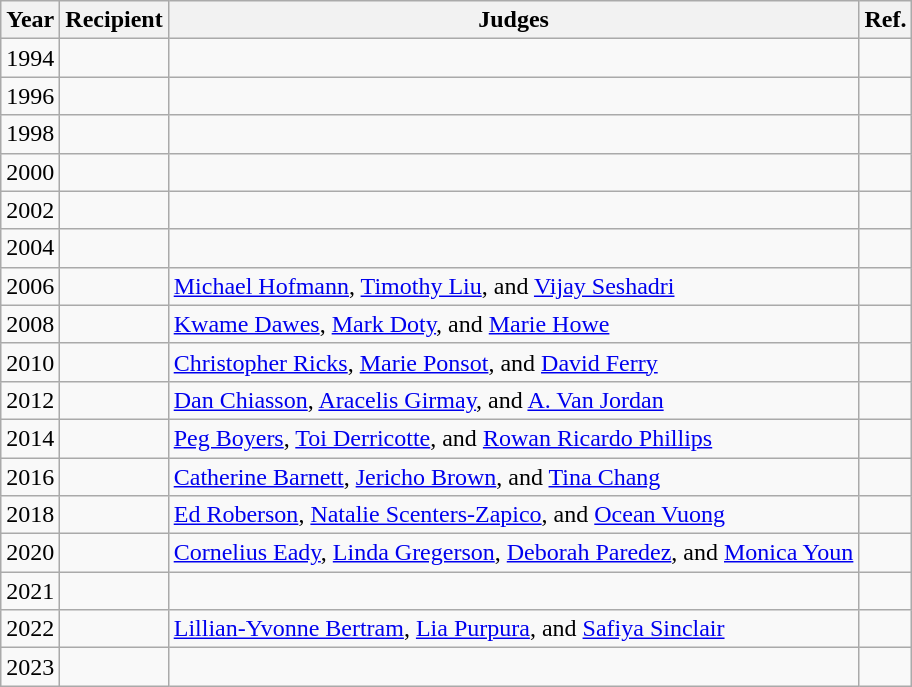<table class="wikitable sortable mw-collapsible">
<tr>
<th>Year</th>
<th>Recipient</th>
<th>Judges</th>
<th>Ref.</th>
</tr>
<tr>
<td>1994</td>
<td></td>
<td></td>
<td></td>
</tr>
<tr>
<td>1996</td>
<td></td>
<td></td>
<td></td>
</tr>
<tr>
<td>1998</td>
<td></td>
<td></td>
<td></td>
</tr>
<tr>
<td>2000</td>
<td></td>
<td></td>
<td></td>
</tr>
<tr>
<td>2002</td>
<td></td>
<td></td>
<td></td>
</tr>
<tr>
<td>2004</td>
<td></td>
<td></td>
<td></td>
</tr>
<tr>
<td>2006</td>
<td></td>
<td><a href='#'>Michael Hofmann</a>, <a href='#'>Timothy Liu</a>, and <a href='#'>Vijay Seshadri</a></td>
<td></td>
</tr>
<tr>
<td>2008</td>
<td></td>
<td><a href='#'>Kwame Dawes</a>, <a href='#'>Mark Doty</a>, and <a href='#'>Marie Howe</a></td>
<td></td>
</tr>
<tr>
<td>2010</td>
<td></td>
<td><a href='#'>Christopher Ricks</a>, <a href='#'>Marie Ponsot</a>, and <a href='#'>David Ferry</a></td>
<td></td>
</tr>
<tr>
<td>2012</td>
<td></td>
<td><a href='#'>Dan Chiasson</a>, <a href='#'>Aracelis Girmay</a>, and <a href='#'>A. Van Jordan</a></td>
<td></td>
</tr>
<tr>
<td>2014</td>
<td></td>
<td><a href='#'>Peg Boyers</a>, <a href='#'>Toi Derricotte</a>, and <a href='#'>Rowan Ricardo Phillips</a></td>
<td></td>
</tr>
<tr>
<td>2016</td>
<td></td>
<td><a href='#'>Catherine Barnett</a>, <a href='#'>Jericho Brown</a>, and <a href='#'>Tina Chang</a></td>
<td></td>
</tr>
<tr>
<td>2018</td>
<td></td>
<td><a href='#'>Ed Roberson</a>, <a href='#'>Natalie Scenters-Zapico</a>, and <a href='#'>Ocean Vuong</a></td>
<td></td>
</tr>
<tr>
<td>2020</td>
<td></td>
<td><a href='#'>Cornelius Eady</a>, <a href='#'>Linda Gregerson</a>, <a href='#'>Deborah Paredez</a>, and <a href='#'>Monica Youn</a></td>
<td></td>
</tr>
<tr>
<td>2021</td>
<td></td>
<td></td>
<td></td>
</tr>
<tr>
<td>2022</td>
<td></td>
<td><a href='#'>Lillian-Yvonne Bertram</a>, <a href='#'>Lia Purpura</a>, and <a href='#'>Safiya Sinclair</a></td>
<td></td>
</tr>
<tr>
<td>2023</td>
<td></td>
<td></td>
<td></td>
</tr>
</table>
